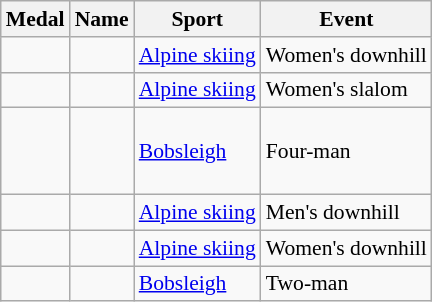<table class="wikitable sortable" style="font-size:90%">
<tr>
<th>Medal</th>
<th>Name</th>
<th>Sport</th>
<th>Event</th>
</tr>
<tr>
<td></td>
<td></td>
<td><a href='#'>Alpine skiing</a></td>
<td>Women's downhill</td>
</tr>
<tr>
<td></td>
<td></td>
<td><a href='#'>Alpine skiing</a></td>
<td>Women's slalom</td>
</tr>
<tr>
<td></td>
<td> <br>  <br>  <br> </td>
<td><a href='#'>Bobsleigh</a></td>
<td>Four-man</td>
</tr>
<tr>
<td></td>
<td></td>
<td><a href='#'>Alpine skiing</a></td>
<td>Men's downhill</td>
</tr>
<tr>
<td></td>
<td></td>
<td><a href='#'>Alpine skiing</a></td>
<td>Women's downhill</td>
</tr>
<tr>
<td></td>
<td> <br> </td>
<td><a href='#'>Bobsleigh</a></td>
<td>Two-man</td>
</tr>
</table>
